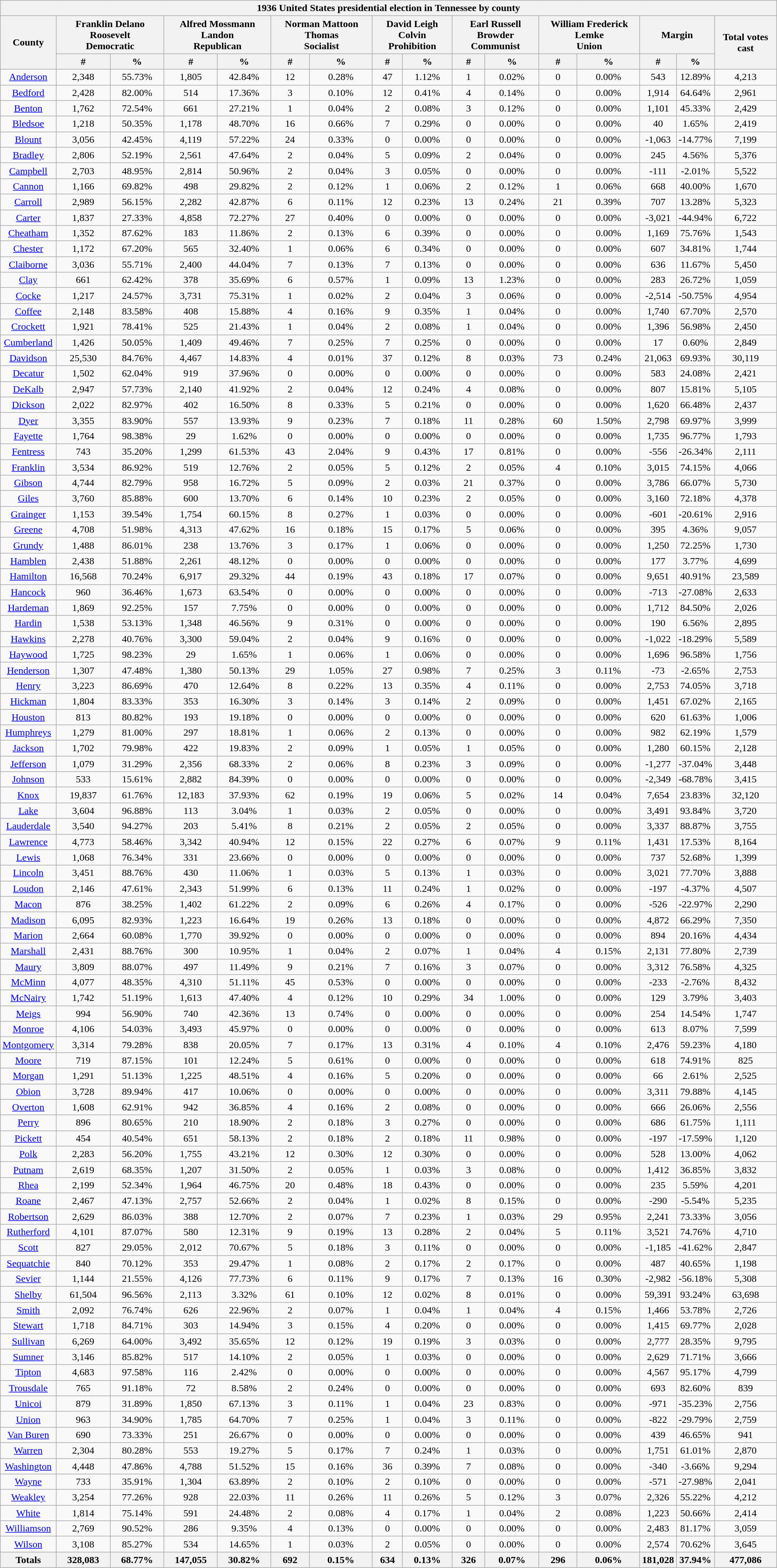<table class="wikitable sortable mw-collapsible mw-collapsed" width="100%">
<tr>
<th colspan="16">1936 United States presidential election in Tennessee by county</th>
</tr>
<tr>
<th rowspan="2">County</th>
<th colspan="2">Franklin Delano Roosevelt<br>Democratic</th>
<th colspan="2">Alfred Mossmann Landon<br>Republican</th>
<th colspan="2">Norman Mattoon Thomas<br>Socialist</th>
<th colspan="2">David Leigh Colvin<br>Prohibition</th>
<th colspan="2">Earl Russell Browder<br>Communist</th>
<th colspan="2">William Frederick Lemke<br>Union</th>
<th colspan="2">Margin</th>
<th rowspan="2">Total votes cast</th>
</tr>
<tr style="text-align:center;">
<th data-sort-type="number">#</th>
<th data-sort-type="number">%</th>
<th data-sort-type="number">#</th>
<th data-sort-type="number">%</th>
<th data-sort-type="number">#</th>
<th data-sort-type="number">%</th>
<th data-sort-type="number">#</th>
<th data-sort-type="number">%</th>
<th data-sort-type="number">#</th>
<th data-sort-type="number">%</th>
<th data-sort-type="number">#</th>
<th data-sort-type="number">%</th>
<th data-sort-type="number">#</th>
<th data-sort-type="number">%</th>
</tr>
<tr style="text-align:center;">
<td><a href='#'>Anderson</a></td>
<td>2,348</td>
<td>55.73%</td>
<td>1,805</td>
<td>42.84%</td>
<td>12</td>
<td>0.28%</td>
<td>47</td>
<td>1.12%</td>
<td>1</td>
<td>0.02%</td>
<td>0</td>
<td>0.00%</td>
<td>543</td>
<td>12.89%</td>
<td>4,213</td>
</tr>
<tr style="text-align:center;">
<td><a href='#'>Bedford</a></td>
<td>2,428</td>
<td>82.00%</td>
<td>514</td>
<td>17.36%</td>
<td>3</td>
<td>0.10%</td>
<td>12</td>
<td>0.41%</td>
<td>4</td>
<td>0.14%</td>
<td>0</td>
<td>0.00%</td>
<td>1,914</td>
<td>64.64%</td>
<td>2,961</td>
</tr>
<tr style="text-align:center;">
<td><a href='#'>Benton</a></td>
<td>1,762</td>
<td>72.54%</td>
<td>661</td>
<td>27.21%</td>
<td>1</td>
<td>0.04%</td>
<td>2</td>
<td>0.08%</td>
<td>3</td>
<td>0.12%</td>
<td>0</td>
<td>0.00%</td>
<td>1,101</td>
<td>45.33%</td>
<td>2,429</td>
</tr>
<tr style="text-align:center;">
<td><a href='#'>Bledsoe</a></td>
<td>1,218</td>
<td>50.35%</td>
<td>1,178</td>
<td>48.70%</td>
<td>16</td>
<td>0.66%</td>
<td>7</td>
<td>0.29%</td>
<td>0</td>
<td>0.00%</td>
<td>0</td>
<td>0.00%</td>
<td>40</td>
<td>1.65%</td>
<td>2,419</td>
</tr>
<tr style="text-align:center;">
<td><a href='#'>Blount</a></td>
<td>3,056</td>
<td>42.45%</td>
<td>4,119</td>
<td>57.22%</td>
<td>24</td>
<td>0.33%</td>
<td>0</td>
<td>0.00%</td>
<td>0</td>
<td>0.00%</td>
<td>0</td>
<td>0.00%</td>
<td>-1,063</td>
<td>-14.77%</td>
<td>7,199</td>
</tr>
<tr style="text-align:center;">
<td><a href='#'>Bradley</a></td>
<td>2,806</td>
<td>52.19%</td>
<td>2,561</td>
<td>47.64%</td>
<td>2</td>
<td>0.04%</td>
<td>5</td>
<td>0.09%</td>
<td>2</td>
<td>0.04%</td>
<td>0</td>
<td>0.00%</td>
<td>245</td>
<td>4.56%</td>
<td>5,376</td>
</tr>
<tr style="text-align:center;">
<td><a href='#'>Campbell</a></td>
<td>2,703</td>
<td>48.95%</td>
<td>2,814</td>
<td>50.96%</td>
<td>2</td>
<td>0.04%</td>
<td>3</td>
<td>0.05%</td>
<td>0</td>
<td>0.00%</td>
<td>0</td>
<td>0.00%</td>
<td>-111</td>
<td>-2.01%</td>
<td>5,522</td>
</tr>
<tr style="text-align:center;">
<td><a href='#'>Cannon</a></td>
<td>1,166</td>
<td>69.82%</td>
<td>498</td>
<td>29.82%</td>
<td>2</td>
<td>0.12%</td>
<td>1</td>
<td>0.06%</td>
<td>2</td>
<td>0.12%</td>
<td>1</td>
<td>0.06%</td>
<td>668</td>
<td>40.00%</td>
<td>1,670</td>
</tr>
<tr style="text-align:center;">
<td><a href='#'>Carroll</a></td>
<td>2,989</td>
<td>56.15%</td>
<td>2,282</td>
<td>42.87%</td>
<td>6</td>
<td>0.11%</td>
<td>12</td>
<td>0.23%</td>
<td>13</td>
<td>0.24%</td>
<td>21</td>
<td>0.39%</td>
<td>707</td>
<td>13.28%</td>
<td>5,323</td>
</tr>
<tr style="text-align:center;">
<td><a href='#'>Carter</a></td>
<td>1,837</td>
<td>27.33%</td>
<td>4,858</td>
<td>72.27%</td>
<td>27</td>
<td>0.40%</td>
<td>0</td>
<td>0.00%</td>
<td>0</td>
<td>0.00%</td>
<td>0</td>
<td>0.00%</td>
<td>-3,021</td>
<td>-44.94%</td>
<td>6,722</td>
</tr>
<tr style="text-align:center;">
<td><a href='#'>Cheatham</a></td>
<td>1,352</td>
<td>87.62%</td>
<td>183</td>
<td>11.86%</td>
<td>2</td>
<td>0.13%</td>
<td>6</td>
<td>0.39%</td>
<td>0</td>
<td>0.00%</td>
<td>0</td>
<td>0.00%</td>
<td>1,169</td>
<td>75.76%</td>
<td>1,543</td>
</tr>
<tr style="text-align:center;">
<td><a href='#'>Chester</a></td>
<td>1,172</td>
<td>67.20%</td>
<td>565</td>
<td>32.40%</td>
<td>1</td>
<td>0.06%</td>
<td>6</td>
<td>0.34%</td>
<td>0</td>
<td>0.00%</td>
<td>0</td>
<td>0.00%</td>
<td>607</td>
<td>34.81%</td>
<td>1,744</td>
</tr>
<tr style="text-align:center;">
<td><a href='#'>Claiborne</a></td>
<td>3,036</td>
<td>55.71%</td>
<td>2,400</td>
<td>44.04%</td>
<td>7</td>
<td>0.13%</td>
<td>7</td>
<td>0.13%</td>
<td>0</td>
<td>0.00%</td>
<td>0</td>
<td>0.00%</td>
<td>636</td>
<td>11.67%</td>
<td>5,450</td>
</tr>
<tr style="text-align:center;">
<td><a href='#'>Clay</a></td>
<td>661</td>
<td>62.42%</td>
<td>378</td>
<td>35.69%</td>
<td>6</td>
<td>0.57%</td>
<td>1</td>
<td>0.09%</td>
<td>13</td>
<td>1.23%</td>
<td>0</td>
<td>0.00%</td>
<td>283</td>
<td>26.72%</td>
<td>1,059</td>
</tr>
<tr style="text-align:center;">
<td><a href='#'>Cocke</a></td>
<td>1,217</td>
<td>24.57%</td>
<td>3,731</td>
<td>75.31%</td>
<td>1</td>
<td>0.02%</td>
<td>2</td>
<td>0.04%</td>
<td>3</td>
<td>0.06%</td>
<td>0</td>
<td>0.00%</td>
<td>-2,514</td>
<td>-50.75%</td>
<td>4,954</td>
</tr>
<tr style="text-align:center;">
<td><a href='#'>Coffee</a></td>
<td>2,148</td>
<td>83.58%</td>
<td>408</td>
<td>15.88%</td>
<td>4</td>
<td>0.16%</td>
<td>9</td>
<td>0.35%</td>
<td>1</td>
<td>0.04%</td>
<td>0</td>
<td>0.00%</td>
<td>1,740</td>
<td>67.70%</td>
<td>2,570</td>
</tr>
<tr style="text-align:center;">
<td><a href='#'>Crockett</a></td>
<td>1,921</td>
<td>78.41%</td>
<td>525</td>
<td>21.43%</td>
<td>1</td>
<td>0.04%</td>
<td>2</td>
<td>0.08%</td>
<td>1</td>
<td>0.04%</td>
<td>0</td>
<td>0.00%</td>
<td>1,396</td>
<td>56.98%</td>
<td>2,450</td>
</tr>
<tr style="text-align:center;">
<td><a href='#'>Cumberland</a></td>
<td>1,426</td>
<td>50.05%</td>
<td>1,409</td>
<td>49.46%</td>
<td>7</td>
<td>0.25%</td>
<td>7</td>
<td>0.25%</td>
<td>0</td>
<td>0.00%</td>
<td>0</td>
<td>0.00%</td>
<td>17</td>
<td>0.60%</td>
<td>2,849</td>
</tr>
<tr style="text-align:center;">
<td><a href='#'>Davidson</a></td>
<td>25,530</td>
<td>84.76%</td>
<td>4,467</td>
<td>14.83%</td>
<td>4</td>
<td>0.01%</td>
<td>37</td>
<td>0.12%</td>
<td>8</td>
<td>0.03%</td>
<td>73</td>
<td>0.24%</td>
<td>21,063</td>
<td>69.93%</td>
<td>30,119</td>
</tr>
<tr style="text-align:center;">
<td><a href='#'>Decatur</a></td>
<td>1,502</td>
<td>62.04%</td>
<td>919</td>
<td>37.96%</td>
<td>0</td>
<td>0.00%</td>
<td>0</td>
<td>0.00%</td>
<td>0</td>
<td>0.00%</td>
<td>0</td>
<td>0.00%</td>
<td>583</td>
<td>24.08%</td>
<td>2,421</td>
</tr>
<tr style="text-align:center;">
<td><a href='#'>DeKalb</a></td>
<td>2,947</td>
<td>57.73%</td>
<td>2,140</td>
<td>41.92%</td>
<td>2</td>
<td>0.04%</td>
<td>12</td>
<td>0.24%</td>
<td>4</td>
<td>0.08%</td>
<td>0</td>
<td>0.00%</td>
<td>807</td>
<td>15.81%</td>
<td>5,105</td>
</tr>
<tr style="text-align:center;">
<td><a href='#'>Dickson</a></td>
<td>2,022</td>
<td>82.97%</td>
<td>402</td>
<td>16.50%</td>
<td>8</td>
<td>0.33%</td>
<td>5</td>
<td>0.21%</td>
<td>0</td>
<td>0.00%</td>
<td>0</td>
<td>0.00%</td>
<td>1,620</td>
<td>66.48%</td>
<td>2,437</td>
</tr>
<tr style="text-align:center;">
<td><a href='#'>Dyer</a></td>
<td>3,355</td>
<td>83.90%</td>
<td>557</td>
<td>13.93%</td>
<td>9</td>
<td>0.23%</td>
<td>7</td>
<td>0.18%</td>
<td>11</td>
<td>0.28%</td>
<td>60</td>
<td>1.50%</td>
<td>2,798</td>
<td>69.97%</td>
<td>3,999</td>
</tr>
<tr style="text-align:center;">
<td><a href='#'>Fayette</a></td>
<td>1,764</td>
<td>98.38%</td>
<td>29</td>
<td>1.62%</td>
<td>0</td>
<td>0.00%</td>
<td>0</td>
<td>0.00%</td>
<td>0</td>
<td>0.00%</td>
<td>0</td>
<td>0.00%</td>
<td>1,735</td>
<td>96.77%</td>
<td>1,793</td>
</tr>
<tr style="text-align:center;">
<td><a href='#'>Fentress</a></td>
<td>743</td>
<td>35.20%</td>
<td>1,299</td>
<td>61.53%</td>
<td>43</td>
<td>2.04%</td>
<td>9</td>
<td>0.43%</td>
<td>17</td>
<td>0.81%</td>
<td>0</td>
<td>0.00%</td>
<td>-556</td>
<td>-26.34%</td>
<td>2,111</td>
</tr>
<tr style="text-align:center;">
<td><a href='#'>Franklin</a></td>
<td>3,534</td>
<td>86.92%</td>
<td>519</td>
<td>12.76%</td>
<td>2</td>
<td>0.05%</td>
<td>5</td>
<td>0.12%</td>
<td>2</td>
<td>0.05%</td>
<td>4</td>
<td>0.10%</td>
<td>3,015</td>
<td>74.15%</td>
<td>4,066</td>
</tr>
<tr style="text-align:center;">
<td><a href='#'>Gibson</a></td>
<td>4,744</td>
<td>82.79%</td>
<td>958</td>
<td>16.72%</td>
<td>5</td>
<td>0.09%</td>
<td>2</td>
<td>0.03%</td>
<td>21</td>
<td>0.37%</td>
<td>0</td>
<td>0.00%</td>
<td>3,786</td>
<td>66.07%</td>
<td>5,730</td>
</tr>
<tr style="text-align:center;">
<td><a href='#'>Giles</a></td>
<td>3,760</td>
<td>85.88%</td>
<td>600</td>
<td>13.70%</td>
<td>6</td>
<td>0.14%</td>
<td>10</td>
<td>0.23%</td>
<td>2</td>
<td>0.05%</td>
<td>0</td>
<td>0.00%</td>
<td>3,160</td>
<td>72.18%</td>
<td>4,378</td>
</tr>
<tr style="text-align:center;">
<td><a href='#'>Grainger</a></td>
<td>1,153</td>
<td>39.54%</td>
<td>1,754</td>
<td>60.15%</td>
<td>8</td>
<td>0.27%</td>
<td>1</td>
<td>0.03%</td>
<td>0</td>
<td>0.00%</td>
<td>0</td>
<td>0.00%</td>
<td>-601</td>
<td>-20.61%</td>
<td>2,916</td>
</tr>
<tr style="text-align:center;">
<td><a href='#'>Greene</a></td>
<td>4,708</td>
<td>51.98%</td>
<td>4,313</td>
<td>47.62%</td>
<td>16</td>
<td>0.18%</td>
<td>15</td>
<td>0.17%</td>
<td>5</td>
<td>0.06%</td>
<td>0</td>
<td>0.00%</td>
<td>395</td>
<td>4.36%</td>
<td>9,057</td>
</tr>
<tr style="text-align:center;">
<td><a href='#'>Grundy</a></td>
<td>1,488</td>
<td>86.01%</td>
<td>238</td>
<td>13.76%</td>
<td>3</td>
<td>0.17%</td>
<td>1</td>
<td>0.06%</td>
<td>0</td>
<td>0.00%</td>
<td>0</td>
<td>0.00%</td>
<td>1,250</td>
<td>72.25%</td>
<td>1,730</td>
</tr>
<tr style="text-align:center;">
<td><a href='#'>Hamblen</a></td>
<td>2,438</td>
<td>51.88%</td>
<td>2,261</td>
<td>48.12%</td>
<td>0</td>
<td>0.00%</td>
<td>0</td>
<td>0.00%</td>
<td>0</td>
<td>0.00%</td>
<td>0</td>
<td>0.00%</td>
<td>177</td>
<td>3.77%</td>
<td>4,699</td>
</tr>
<tr style="text-align:center;">
<td><a href='#'>Hamilton</a></td>
<td>16,568</td>
<td>70.24%</td>
<td>6,917</td>
<td>29.32%</td>
<td>44</td>
<td>0.19%</td>
<td>43</td>
<td>0.18%</td>
<td>17</td>
<td>0.07%</td>
<td>0</td>
<td>0.00%</td>
<td>9,651</td>
<td>40.91%</td>
<td>23,589</td>
</tr>
<tr style="text-align:center;">
<td><a href='#'>Hancock</a></td>
<td>960</td>
<td>36.46%</td>
<td>1,673</td>
<td>63.54%</td>
<td>0</td>
<td>0.00%</td>
<td>0</td>
<td>0.00%</td>
<td>0</td>
<td>0.00%</td>
<td>0</td>
<td>0.00%</td>
<td>-713</td>
<td>-27.08%</td>
<td>2,633</td>
</tr>
<tr style="text-align:center;">
<td><a href='#'>Hardeman</a></td>
<td>1,869</td>
<td>92.25%</td>
<td>157</td>
<td>7.75%</td>
<td>0</td>
<td>0.00%</td>
<td>0</td>
<td>0.00%</td>
<td>0</td>
<td>0.00%</td>
<td>0</td>
<td>0.00%</td>
<td>1,712</td>
<td>84.50%</td>
<td>2,026</td>
</tr>
<tr style="text-align:center;">
<td><a href='#'>Hardin</a></td>
<td>1,538</td>
<td>53.13%</td>
<td>1,348</td>
<td>46.56%</td>
<td>9</td>
<td>0.31%</td>
<td>0</td>
<td>0.00%</td>
<td>0</td>
<td>0.00%</td>
<td>0</td>
<td>0.00%</td>
<td>190</td>
<td>6.56%</td>
<td>2,895</td>
</tr>
<tr style="text-align:center;">
<td><a href='#'>Hawkins</a></td>
<td>2,278</td>
<td>40.76%</td>
<td>3,300</td>
<td>59.04%</td>
<td>2</td>
<td>0.04%</td>
<td>9</td>
<td>0.16%</td>
<td>0</td>
<td>0.00%</td>
<td>0</td>
<td>0.00%</td>
<td>-1,022</td>
<td>-18.29%</td>
<td>5,589</td>
</tr>
<tr style="text-align:center;">
<td><a href='#'>Haywood</a></td>
<td>1,725</td>
<td>98.23%</td>
<td>29</td>
<td>1.65%</td>
<td>1</td>
<td>0.06%</td>
<td>1</td>
<td>0.06%</td>
<td>0</td>
<td>0.00%</td>
<td>0</td>
<td>0.00%</td>
<td>1,696</td>
<td>96.58%</td>
<td>1,756</td>
</tr>
<tr style="text-align:center;">
<td><a href='#'>Henderson</a></td>
<td>1,307</td>
<td>47.48%</td>
<td>1,380</td>
<td>50.13%</td>
<td>29</td>
<td>1.05%</td>
<td>27</td>
<td>0.98%</td>
<td>7</td>
<td>0.25%</td>
<td>3</td>
<td>0.11%</td>
<td>-73</td>
<td>-2.65%</td>
<td>2,753</td>
</tr>
<tr style="text-align:center;">
<td><a href='#'>Henry</a></td>
<td>3,223</td>
<td>86.69%</td>
<td>470</td>
<td>12.64%</td>
<td>8</td>
<td>0.22%</td>
<td>13</td>
<td>0.35%</td>
<td>4</td>
<td>0.11%</td>
<td>0</td>
<td>0.00%</td>
<td>2,753</td>
<td>74.05%</td>
<td>3,718</td>
</tr>
<tr style="text-align:center;">
<td><a href='#'>Hickman</a></td>
<td>1,804</td>
<td>83.33%</td>
<td>353</td>
<td>16.30%</td>
<td>3</td>
<td>0.14%</td>
<td>3</td>
<td>0.14%</td>
<td>2</td>
<td>0.09%</td>
<td>0</td>
<td>0.00%</td>
<td>1,451</td>
<td>67.02%</td>
<td>2,165</td>
</tr>
<tr style="text-align:center;">
<td><a href='#'>Houston</a></td>
<td>813</td>
<td>80.82%</td>
<td>193</td>
<td>19.18%</td>
<td>0</td>
<td>0.00%</td>
<td>0</td>
<td>0.00%</td>
<td>0</td>
<td>0.00%</td>
<td>0</td>
<td>0.00%</td>
<td>620</td>
<td>61.63%</td>
<td>1,006</td>
</tr>
<tr style="text-align:center;">
<td><a href='#'>Humphreys</a></td>
<td>1,279</td>
<td>81.00%</td>
<td>297</td>
<td>18.81%</td>
<td>1</td>
<td>0.06%</td>
<td>2</td>
<td>0.13%</td>
<td>0</td>
<td>0.00%</td>
<td>0</td>
<td>0.00%</td>
<td>982</td>
<td>62.19%</td>
<td>1,579</td>
</tr>
<tr style="text-align:center;">
<td><a href='#'>Jackson</a></td>
<td>1,702</td>
<td>79.98%</td>
<td>422</td>
<td>19.83%</td>
<td>2</td>
<td>0.09%</td>
<td>1</td>
<td>0.05%</td>
<td>1</td>
<td>0.05%</td>
<td>0</td>
<td>0.00%</td>
<td>1,280</td>
<td>60.15%</td>
<td>2,128</td>
</tr>
<tr style="text-align:center;">
<td><a href='#'>Jefferson</a></td>
<td>1,079</td>
<td>31.29%</td>
<td>2,356</td>
<td>68.33%</td>
<td>2</td>
<td>0.06%</td>
<td>8</td>
<td>0.23%</td>
<td>3</td>
<td>0.09%</td>
<td>0</td>
<td>0.00%</td>
<td>-1,277</td>
<td>-37.04%</td>
<td>3,448</td>
</tr>
<tr style="text-align:center;">
<td><a href='#'>Johnson</a></td>
<td>533</td>
<td>15.61%</td>
<td>2,882</td>
<td>84.39%</td>
<td>0</td>
<td>0.00%</td>
<td>0</td>
<td>0.00%</td>
<td>0</td>
<td>0.00%</td>
<td>0</td>
<td>0.00%</td>
<td>-2,349</td>
<td>-68.78%</td>
<td>3,415</td>
</tr>
<tr style="text-align:center;">
<td><a href='#'>Knox</a></td>
<td>19,837</td>
<td>61.76%</td>
<td>12,183</td>
<td>37.93%</td>
<td>62</td>
<td>0.19%</td>
<td>19</td>
<td>0.06%</td>
<td>5</td>
<td>0.02%</td>
<td>14</td>
<td>0.04%</td>
<td>7,654</td>
<td>23.83%</td>
<td>32,120</td>
</tr>
<tr style="text-align:center;">
<td><a href='#'>Lake</a></td>
<td>3,604</td>
<td>96.88%</td>
<td>113</td>
<td>3.04%</td>
<td>1</td>
<td>0.03%</td>
<td>2</td>
<td>0.05%</td>
<td>0</td>
<td>0.00%</td>
<td>0</td>
<td>0.00%</td>
<td>3,491</td>
<td>93.84%</td>
<td>3,720</td>
</tr>
<tr style="text-align:center;">
<td><a href='#'>Lauderdale</a></td>
<td>3,540</td>
<td>94.27%</td>
<td>203</td>
<td>5.41%</td>
<td>8</td>
<td>0.21%</td>
<td>2</td>
<td>0.05%</td>
<td>2</td>
<td>0.05%</td>
<td>0</td>
<td>0.00%</td>
<td>3,337</td>
<td>88.87%</td>
<td>3,755</td>
</tr>
<tr style="text-align:center;">
<td><a href='#'>Lawrence</a></td>
<td>4,773</td>
<td>58.46%</td>
<td>3,342</td>
<td>40.94%</td>
<td>12</td>
<td>0.15%</td>
<td>22</td>
<td>0.27%</td>
<td>6</td>
<td>0.07%</td>
<td>9</td>
<td>0.11%</td>
<td>1,431</td>
<td>17.53%</td>
<td>8,164</td>
</tr>
<tr style="text-align:center;">
<td><a href='#'>Lewis</a></td>
<td>1,068</td>
<td>76.34%</td>
<td>331</td>
<td>23.66%</td>
<td>0</td>
<td>0.00%</td>
<td>0</td>
<td>0.00%</td>
<td>0</td>
<td>0.00%</td>
<td>0</td>
<td>0.00%</td>
<td>737</td>
<td>52.68%</td>
<td>1,399</td>
</tr>
<tr style="text-align:center;">
<td><a href='#'>Lincoln</a></td>
<td>3,451</td>
<td>88.76%</td>
<td>430</td>
<td>11.06%</td>
<td>1</td>
<td>0.03%</td>
<td>5</td>
<td>0.13%</td>
<td>1</td>
<td>0.03%</td>
<td>0</td>
<td>0.00%</td>
<td>3,021</td>
<td>77.70%</td>
<td>3,888</td>
</tr>
<tr style="text-align:center;">
<td><a href='#'>Loudon</a></td>
<td>2,146</td>
<td>47.61%</td>
<td>2,343</td>
<td>51.99%</td>
<td>6</td>
<td>0.13%</td>
<td>11</td>
<td>0.24%</td>
<td>1</td>
<td>0.02%</td>
<td>0</td>
<td>0.00%</td>
<td>-197</td>
<td>-4.37%</td>
<td>4,507</td>
</tr>
<tr style="text-align:center;">
<td><a href='#'>Macon</a></td>
<td>876</td>
<td>38.25%</td>
<td>1,402</td>
<td>61.22%</td>
<td>2</td>
<td>0.09%</td>
<td>6</td>
<td>0.26%</td>
<td>4</td>
<td>0.17%</td>
<td>0</td>
<td>0.00%</td>
<td>-526</td>
<td>-22.97%</td>
<td>2,290</td>
</tr>
<tr style="text-align:center;">
<td><a href='#'>Madison</a></td>
<td>6,095</td>
<td>82.93%</td>
<td>1,223</td>
<td>16.64%</td>
<td>19</td>
<td>0.26%</td>
<td>13</td>
<td>0.18%</td>
<td>0</td>
<td>0.00%</td>
<td>0</td>
<td>0.00%</td>
<td>4,872</td>
<td>66.29%</td>
<td>7,350</td>
</tr>
<tr style="text-align:center;">
<td><a href='#'>Marion</a></td>
<td>2,664</td>
<td>60.08%</td>
<td>1,770</td>
<td>39.92%</td>
<td>0</td>
<td>0.00%</td>
<td>0</td>
<td>0.00%</td>
<td>0</td>
<td>0.00%</td>
<td>0</td>
<td>0.00%</td>
<td>894</td>
<td>20.16%</td>
<td>4,434</td>
</tr>
<tr style="text-align:center;">
<td><a href='#'>Marshall</a></td>
<td>2,431</td>
<td>88.76%</td>
<td>300</td>
<td>10.95%</td>
<td>1</td>
<td>0.04%</td>
<td>2</td>
<td>0.07%</td>
<td>1</td>
<td>0.04%</td>
<td>4</td>
<td>0.15%</td>
<td>2,131</td>
<td>77.80%</td>
<td>2,739</td>
</tr>
<tr style="text-align:center;">
<td><a href='#'>Maury</a></td>
<td>3,809</td>
<td>88.07%</td>
<td>497</td>
<td>11.49%</td>
<td>9</td>
<td>0.21%</td>
<td>7</td>
<td>0.16%</td>
<td>3</td>
<td>0.07%</td>
<td>0</td>
<td>0.00%</td>
<td>3,312</td>
<td>76.58%</td>
<td>4,325</td>
</tr>
<tr style="text-align:center;">
<td><a href='#'>McMinn</a></td>
<td>4,077</td>
<td>48.35%</td>
<td>4,310</td>
<td>51.11%</td>
<td>45</td>
<td>0.53%</td>
<td>0</td>
<td>0.00%</td>
<td>0</td>
<td>0.00%</td>
<td>0</td>
<td>0.00%</td>
<td>-233</td>
<td>-2.76%</td>
<td>8,432</td>
</tr>
<tr style="text-align:center;">
<td><a href='#'>McNairy</a></td>
<td>1,742</td>
<td>51.19%</td>
<td>1,613</td>
<td>47.40%</td>
<td>4</td>
<td>0.12%</td>
<td>10</td>
<td>0.29%</td>
<td>34</td>
<td>1.00%</td>
<td>0</td>
<td>0.00%</td>
<td>129</td>
<td>3.79%</td>
<td>3,403</td>
</tr>
<tr style="text-align:center;">
<td><a href='#'>Meigs</a></td>
<td>994</td>
<td>56.90%</td>
<td>740</td>
<td>42.36%</td>
<td>13</td>
<td>0.74%</td>
<td>0</td>
<td>0.00%</td>
<td>0</td>
<td>0.00%</td>
<td>0</td>
<td>0.00%</td>
<td>254</td>
<td>14.54%</td>
<td>1,747</td>
</tr>
<tr style="text-align:center;">
<td><a href='#'>Monroe</a></td>
<td>4,106</td>
<td>54.03%</td>
<td>3,493</td>
<td>45.97%</td>
<td>0</td>
<td>0.00%</td>
<td>0</td>
<td>0.00%</td>
<td>0</td>
<td>0.00%</td>
<td>0</td>
<td>0.00%</td>
<td>613</td>
<td>8.07%</td>
<td>7,599</td>
</tr>
<tr style="text-align:center;">
<td><a href='#'>Montgomery</a></td>
<td>3,314</td>
<td>79.28%</td>
<td>838</td>
<td>20.05%</td>
<td>7</td>
<td>0.17%</td>
<td>13</td>
<td>0.31%</td>
<td>4</td>
<td>0.10%</td>
<td>4</td>
<td>0.10%</td>
<td>2,476</td>
<td>59.23%</td>
<td>4,180</td>
</tr>
<tr style="text-align:center;">
<td><a href='#'>Moore</a></td>
<td>719</td>
<td>87.15%</td>
<td>101</td>
<td>12.24%</td>
<td>5</td>
<td>0.61%</td>
<td>0</td>
<td>0.00%</td>
<td>0</td>
<td>0.00%</td>
<td>0</td>
<td>0.00%</td>
<td>618</td>
<td>74.91%</td>
<td>825</td>
</tr>
<tr style="text-align:center;">
<td><a href='#'>Morgan</a></td>
<td>1,291</td>
<td>51.13%</td>
<td>1,225</td>
<td>48.51%</td>
<td>4</td>
<td>0.16%</td>
<td>5</td>
<td>0.20%</td>
<td>0</td>
<td>0.00%</td>
<td>0</td>
<td>0.00%</td>
<td>66</td>
<td>2.61%</td>
<td>2,525</td>
</tr>
<tr style="text-align:center;">
<td><a href='#'>Obion</a></td>
<td>3,728</td>
<td>89.94%</td>
<td>417</td>
<td>10.06%</td>
<td>0</td>
<td>0.00%</td>
<td>0</td>
<td>0.00%</td>
<td>0</td>
<td>0.00%</td>
<td>0</td>
<td>0.00%</td>
<td>3,311</td>
<td>79.88%</td>
<td>4,145</td>
</tr>
<tr style="text-align:center;">
<td><a href='#'>Overton</a></td>
<td>1,608</td>
<td>62.91%</td>
<td>942</td>
<td>36.85%</td>
<td>4</td>
<td>0.16%</td>
<td>2</td>
<td>0.08%</td>
<td>0</td>
<td>0.00%</td>
<td>0</td>
<td>0.00%</td>
<td>666</td>
<td>26.06%</td>
<td>2,556</td>
</tr>
<tr style="text-align:center;">
<td><a href='#'>Perry</a></td>
<td>896</td>
<td>80.65%</td>
<td>210</td>
<td>18.90%</td>
<td>2</td>
<td>0.18%</td>
<td>3</td>
<td>0.27%</td>
<td>0</td>
<td>0.00%</td>
<td>0</td>
<td>0.00%</td>
<td>686</td>
<td>61.75%</td>
<td>1,111</td>
</tr>
<tr style="text-align:center;">
<td><a href='#'>Pickett</a></td>
<td>454</td>
<td>40.54%</td>
<td>651</td>
<td>58.13%</td>
<td>2</td>
<td>0.18%</td>
<td>2</td>
<td>0.18%</td>
<td>11</td>
<td>0.98%</td>
<td>0</td>
<td>0.00%</td>
<td>-197</td>
<td>-17.59%</td>
<td>1,120</td>
</tr>
<tr style="text-align:center;">
<td><a href='#'>Polk</a></td>
<td>2,283</td>
<td>56.20%</td>
<td>1,755</td>
<td>43.21%</td>
<td>12</td>
<td>0.30%</td>
<td>12</td>
<td>0.30%</td>
<td>0</td>
<td>0.00%</td>
<td>0</td>
<td>0.00%</td>
<td>528</td>
<td>13.00%</td>
<td>4,062</td>
</tr>
<tr style="text-align:center;">
<td><a href='#'>Putnam</a></td>
<td>2,619</td>
<td>68.35%</td>
<td>1,207</td>
<td>31.50%</td>
<td>2</td>
<td>0.05%</td>
<td>1</td>
<td>0.03%</td>
<td>3</td>
<td>0.08%</td>
<td>0</td>
<td>0.00%</td>
<td>1,412</td>
<td>36.85%</td>
<td>3,832</td>
</tr>
<tr style="text-align:center;">
<td><a href='#'>Rhea</a></td>
<td>2,199</td>
<td>52.34%</td>
<td>1,964</td>
<td>46.75%</td>
<td>20</td>
<td>0.48%</td>
<td>18</td>
<td>0.43%</td>
<td>0</td>
<td>0.00%</td>
<td>0</td>
<td>0.00%</td>
<td>235</td>
<td>5.59%</td>
<td>4,201</td>
</tr>
<tr style="text-align:center;">
<td><a href='#'>Roane</a></td>
<td>2,467</td>
<td>47.13%</td>
<td>2,757</td>
<td>52.66%</td>
<td>2</td>
<td>0.04%</td>
<td>1</td>
<td>0.02%</td>
<td>8</td>
<td>0.15%</td>
<td>0</td>
<td>0.00%</td>
<td>-290</td>
<td>-5.54%</td>
<td>5,235</td>
</tr>
<tr style="text-align:center;">
<td><a href='#'>Robertson</a></td>
<td>2,629</td>
<td>86.03%</td>
<td>388</td>
<td>12.70%</td>
<td>2</td>
<td>0.07%</td>
<td>7</td>
<td>0.23%</td>
<td>1</td>
<td>0.03%</td>
<td>29</td>
<td>0.95%</td>
<td>2,241</td>
<td>73.33%</td>
<td>3,056</td>
</tr>
<tr style="text-align:center;">
<td><a href='#'>Rutherford</a></td>
<td>4,101</td>
<td>87.07%</td>
<td>580</td>
<td>12.31%</td>
<td>9</td>
<td>0.19%</td>
<td>13</td>
<td>0.28%</td>
<td>2</td>
<td>0.04%</td>
<td>5</td>
<td>0.11%</td>
<td>3,521</td>
<td>74.76%</td>
<td>4,710</td>
</tr>
<tr style="text-align:center;">
<td><a href='#'>Scott</a></td>
<td>827</td>
<td>29.05%</td>
<td>2,012</td>
<td>70.67%</td>
<td>5</td>
<td>0.18%</td>
<td>3</td>
<td>0.11%</td>
<td>0</td>
<td>0.00%</td>
<td>0</td>
<td>0.00%</td>
<td>-1,185</td>
<td>-41.62%</td>
<td>2,847</td>
</tr>
<tr style="text-align:center;">
<td><a href='#'>Sequatchie</a></td>
<td>840</td>
<td>70.12%</td>
<td>353</td>
<td>29.47%</td>
<td>1</td>
<td>0.08%</td>
<td>2</td>
<td>0.17%</td>
<td>2</td>
<td>0.17%</td>
<td>0</td>
<td>0.00%</td>
<td>487</td>
<td>40.65%</td>
<td>1,198</td>
</tr>
<tr style="text-align:center;">
<td><a href='#'>Sevier</a></td>
<td>1,144</td>
<td>21.55%</td>
<td>4,126</td>
<td>77.73%</td>
<td>6</td>
<td>0.11%</td>
<td>9</td>
<td>0.17%</td>
<td>7</td>
<td>0.13%</td>
<td>16</td>
<td>0.30%</td>
<td>-2,982</td>
<td>-56.18%</td>
<td>5,308</td>
</tr>
<tr style="text-align:center;">
<td><a href='#'>Shelby</a></td>
<td>61,504</td>
<td>96.56%</td>
<td>2,113</td>
<td>3.32%</td>
<td>61</td>
<td>0.10%</td>
<td>12</td>
<td>0.02%</td>
<td>8</td>
<td>0.01%</td>
<td>0</td>
<td>0.00%</td>
<td>59,391</td>
<td>93.24%</td>
<td>63,698</td>
</tr>
<tr style="text-align:center;">
<td><a href='#'>Smith</a></td>
<td>2,092</td>
<td>76.74%</td>
<td>626</td>
<td>22.96%</td>
<td>2</td>
<td>0.07%</td>
<td>1</td>
<td>0.04%</td>
<td>1</td>
<td>0.04%</td>
<td>4</td>
<td>0.15%</td>
<td>1,466</td>
<td>53.78%</td>
<td>2,726</td>
</tr>
<tr style="text-align:center;">
<td><a href='#'>Stewart</a></td>
<td>1,718</td>
<td>84.71%</td>
<td>303</td>
<td>14.94%</td>
<td>3</td>
<td>0.15%</td>
<td>4</td>
<td>0.20%</td>
<td>0</td>
<td>0.00%</td>
<td>0</td>
<td>0.00%</td>
<td>1,415</td>
<td>69.77%</td>
<td>2,028</td>
</tr>
<tr style="text-align:center;">
<td><a href='#'>Sullivan</a></td>
<td>6,269</td>
<td>64.00%</td>
<td>3,492</td>
<td>35.65%</td>
<td>12</td>
<td>0.12%</td>
<td>19</td>
<td>0.19%</td>
<td>3</td>
<td>0.03%</td>
<td>0</td>
<td>0.00%</td>
<td>2,777</td>
<td>28.35%</td>
<td>9,795</td>
</tr>
<tr style="text-align:center;">
<td><a href='#'>Sumner</a></td>
<td>3,146</td>
<td>85.82%</td>
<td>517</td>
<td>14.10%</td>
<td>2</td>
<td>0.05%</td>
<td>1</td>
<td>0.03%</td>
<td>0</td>
<td>0.00%</td>
<td>0</td>
<td>0.00%</td>
<td>2,629</td>
<td>71.71%</td>
<td>3,666</td>
</tr>
<tr style="text-align:center;">
<td><a href='#'>Tipton</a></td>
<td>4,683</td>
<td>97.58%</td>
<td>116</td>
<td>2.42%</td>
<td>0</td>
<td>0.00%</td>
<td>0</td>
<td>0.00%</td>
<td>0</td>
<td>0.00%</td>
<td>0</td>
<td>0.00%</td>
<td>4,567</td>
<td>95.17%</td>
<td>4,799</td>
</tr>
<tr style="text-align:center;">
<td><a href='#'>Trousdale</a></td>
<td>765</td>
<td>91.18%</td>
<td>72</td>
<td>8.58%</td>
<td>2</td>
<td>0.24%</td>
<td>0</td>
<td>0.00%</td>
<td>0</td>
<td>0.00%</td>
<td>0</td>
<td>0.00%</td>
<td>693</td>
<td>82.60%</td>
<td>839</td>
</tr>
<tr style="text-align:center;">
<td><a href='#'>Unicoi</a></td>
<td>879</td>
<td>31.89%</td>
<td>1,850</td>
<td>67.13%</td>
<td>3</td>
<td>0.11%</td>
<td>1</td>
<td>0.04%</td>
<td>23</td>
<td>0.83%</td>
<td>0</td>
<td>0.00%</td>
<td>-971</td>
<td>-35.23%</td>
<td>2,756</td>
</tr>
<tr style="text-align:center;">
<td><a href='#'>Union</a></td>
<td>963</td>
<td>34.90%</td>
<td>1,785</td>
<td>64.70%</td>
<td>7</td>
<td>0.25%</td>
<td>1</td>
<td>0.04%</td>
<td>3</td>
<td>0.11%</td>
<td>0</td>
<td>0.00%</td>
<td>-822</td>
<td>-29.79%</td>
<td>2,759</td>
</tr>
<tr style="text-align:center;">
<td><a href='#'>Van Buren</a></td>
<td>690</td>
<td>73.33%</td>
<td>251</td>
<td>26.67%</td>
<td>0</td>
<td>0.00%</td>
<td>0</td>
<td>0.00%</td>
<td>0</td>
<td>0.00%</td>
<td>0</td>
<td>0.00%</td>
<td>439</td>
<td>46.65%</td>
<td>941</td>
</tr>
<tr style="text-align:center;">
<td><a href='#'>Warren</a></td>
<td>2,304</td>
<td>80.28%</td>
<td>553</td>
<td>19.27%</td>
<td>5</td>
<td>0.17%</td>
<td>7</td>
<td>0.24%</td>
<td>1</td>
<td>0.03%</td>
<td>0</td>
<td>0.00%</td>
<td>1,751</td>
<td>61.01%</td>
<td>2,870</td>
</tr>
<tr style="text-align:center;">
<td><a href='#'>Washington</a></td>
<td>4,448</td>
<td>47.86%</td>
<td>4,788</td>
<td>51.52%</td>
<td>15</td>
<td>0.16%</td>
<td>36</td>
<td>0.39%</td>
<td>7</td>
<td>0.08%</td>
<td>0</td>
<td>0.00%</td>
<td>-340</td>
<td>-3.66%</td>
<td>9,294</td>
</tr>
<tr style="text-align:center;">
<td><a href='#'>Wayne</a></td>
<td>733</td>
<td>35.91%</td>
<td>1,304</td>
<td>63.89%</td>
<td>2</td>
<td>0.10%</td>
<td>2</td>
<td>0.10%</td>
<td>0</td>
<td>0.00%</td>
<td>0</td>
<td>0.00%</td>
<td>-571</td>
<td>-27.98%</td>
<td>2,041</td>
</tr>
<tr style="text-align:center;">
<td><a href='#'>Weakley</a></td>
<td>3,254</td>
<td>77.26%</td>
<td>928</td>
<td>22.03%</td>
<td>11</td>
<td>0.26%</td>
<td>11</td>
<td>0.26%</td>
<td>5</td>
<td>0.12%</td>
<td>3</td>
<td>0.07%</td>
<td>2,326</td>
<td>55.22%</td>
<td>4,212</td>
</tr>
<tr style="text-align:center;">
<td><a href='#'>White</a></td>
<td>1,814</td>
<td>75.14%</td>
<td>591</td>
<td>24.48%</td>
<td>2</td>
<td>0.08%</td>
<td>4</td>
<td>0.17%</td>
<td>1</td>
<td>0.04%</td>
<td>2</td>
<td>0.08%</td>
<td>1,223</td>
<td>50.66%</td>
<td>2,414</td>
</tr>
<tr style="text-align:center;">
<td><a href='#'>Williamson</a></td>
<td>2,769</td>
<td>90.52%</td>
<td>286</td>
<td>9.35%</td>
<td>4</td>
<td>0.13%</td>
<td>0</td>
<td>0.00%</td>
<td>0</td>
<td>0.00%</td>
<td>0</td>
<td>0.00%</td>
<td>2,483</td>
<td>81.17%</td>
<td>3,059</td>
</tr>
<tr style="text-align:center;">
<td><a href='#'>Wilson</a></td>
<td>3,108</td>
<td>85.27%</td>
<td>534</td>
<td>14.65%</td>
<td>1</td>
<td>0.03%</td>
<td>2</td>
<td>0.05%</td>
<td>0</td>
<td>0.00%</td>
<td>0</td>
<td>0.00%</td>
<td>2,574</td>
<td>70.62%</td>
<td>3,645</td>
</tr>
<tr style="text-align:center;">
<th>Totals</th>
<th>328,083</th>
<th>68.77%</th>
<th>147,055</th>
<th>30.82%</th>
<th>692</th>
<th>0.15%</th>
<th>634</th>
<th>0.13%</th>
<th>326</th>
<th>0.07%</th>
<th>296</th>
<th>0.06%</th>
<th>181,028</th>
<th>37.94%</th>
<th>477,086</th>
</tr>
</table>
